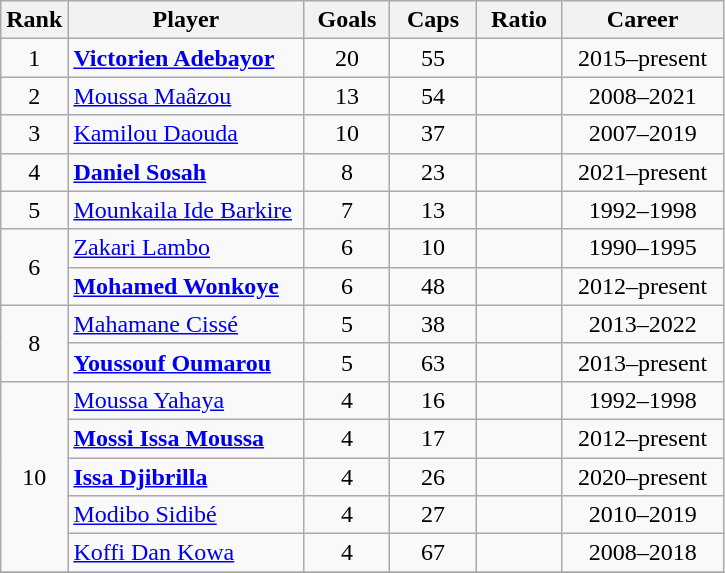<table class="wikitable sortable" style="text-align:center;">
<tr>
<th width=30px>Rank</th>
<th style="width:150px;">Player</th>
<th width=50px>Goals</th>
<th width=50px>Caps</th>
<th width=50px>Ratio</th>
<th style="width:100px;">Career</th>
</tr>
<tr>
<td>1</td>
<td align=left><strong><a href='#'>Victorien Adebayor</a></strong></td>
<td>20</td>
<td>55</td>
<td></td>
<td>2015–present</td>
</tr>
<tr>
<td>2</td>
<td align=left><a href='#'>Moussa Maâzou</a></td>
<td>13</td>
<td>54</td>
<td></td>
<td>2008–2021</td>
</tr>
<tr>
<td>3</td>
<td align=left><a href='#'>Kamilou Daouda</a></td>
<td>10</td>
<td>37</td>
<td></td>
<td>2007–2019</td>
</tr>
<tr>
<td>4</td>
<td align=left><strong><a href='#'>Daniel Sosah</a></strong></td>
<td>8</td>
<td>23</td>
<td></td>
<td>2021–present</td>
</tr>
<tr>
<td>5</td>
<td align=left><a href='#'>Mounkaila Ide Barkire</a></td>
<td>7</td>
<td>13</td>
<td></td>
<td>1992–1998</td>
</tr>
<tr>
<td rowspan=2>6</td>
<td align=left><a href='#'>Zakari Lambo</a></td>
<td>6</td>
<td>10</td>
<td></td>
<td>1990–1995</td>
</tr>
<tr>
<td align=left><strong><a href='#'>Mohamed Wonkoye</a></strong></td>
<td>6</td>
<td>48</td>
<td></td>
<td>2012–present</td>
</tr>
<tr>
<td rowspan=2>8</td>
<td align=left><a href='#'>Mahamane Cissé</a></td>
<td>5</td>
<td>38</td>
<td></td>
<td>2013–2022</td>
</tr>
<tr>
<td align=left><strong><a href='#'>Youssouf Oumarou</a></strong></td>
<td>5</td>
<td>63</td>
<td></td>
<td>2013–present</td>
</tr>
<tr>
<td rowspan=5>10</td>
<td align=left><a href='#'>Moussa Yahaya</a></td>
<td>4</td>
<td>16</td>
<td></td>
<td>1992–1998</td>
</tr>
<tr>
<td align=left><strong><a href='#'>Mossi Issa Moussa</a></strong></td>
<td>4</td>
<td>17</td>
<td></td>
<td>2012–present</td>
</tr>
<tr>
<td align=left><strong><a href='#'>Issa Djibrilla</a></strong></td>
<td>4</td>
<td>26</td>
<td></td>
<td>2020–present</td>
</tr>
<tr>
<td align=left><a href='#'>Modibo Sidibé</a></td>
<td>4</td>
<td>27</td>
<td></td>
<td>2010–2019</td>
</tr>
<tr>
<td align=left><a href='#'>Koffi Dan Kowa</a></td>
<td>4</td>
<td>67</td>
<td></td>
<td>2008–2018</td>
</tr>
<tr>
</tr>
</table>
